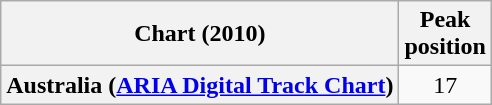<table class="wikitable sortable plainrowheaders" style="text-align:center">
<tr>
<th scope="col">Chart (2010)</th>
<th scope="col">Peak<br>position</th>
</tr>
<tr>
<th scope="row">Australia (<a href='#'>ARIA Digital Track Chart</a>)</th>
<td>17</td>
</tr>
</table>
